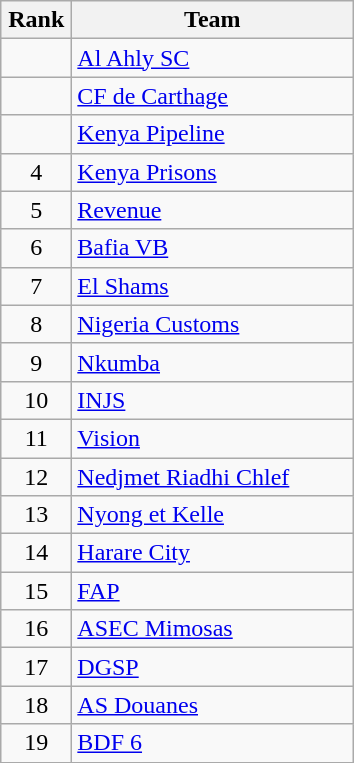<table class="wikitable" style="text-align: center;">
<tr>
<th width=40>Rank</th>
<th width=180>Team</th>
</tr>
<tr align=center>
<td></td>
<td style="text-align:left;"> <a href='#'>Al Ahly SC</a></td>
</tr>
<tr align=center>
<td></td>
<td style="text-align:left;"> <a href='#'>CF de Carthage</a></td>
</tr>
<tr align=center>
<td></td>
<td style="text-align:left;"> <a href='#'>Kenya Pipeline</a></td>
</tr>
<tr align=center>
<td>4</td>
<td style="text-align:left;"> <a href='#'>Kenya Prisons</a></td>
</tr>
<tr align=center>
<td>5</td>
<td style="text-align:left;"> <a href='#'>Revenue</a></td>
</tr>
<tr align=center>
<td>6</td>
<td style="text-align:left;"> <a href='#'>Bafia VB</a></td>
</tr>
<tr align=center>
<td>7</td>
<td style="text-align:left;"> <a href='#'>El Shams</a></td>
</tr>
<tr align=center>
<td>8</td>
<td style="text-align:left;"> <a href='#'>Nigeria Customs</a></td>
</tr>
<tr align=center>
<td>9</td>
<td style="text-align:left;"> <a href='#'>Nkumba</a></td>
</tr>
<tr align=center>
<td>10</td>
<td style="text-align:left;"> <a href='#'>INJS</a></td>
</tr>
<tr align=center>
<td>11</td>
<td style="text-align:left;"> <a href='#'>Vision</a></td>
</tr>
<tr align=center>
<td>12</td>
<td style="text-align:left;"> <a href='#'>Nedjmet Riadhi Chlef</a></td>
</tr>
<tr align=center>
<td>13</td>
<td style="text-align:left;"> <a href='#'>Nyong et Kelle</a></td>
</tr>
<tr align=center>
<td>14</td>
<td style="text-align:left;"> <a href='#'>Harare City</a></td>
</tr>
<tr align=center>
<td>15</td>
<td style="text-align:left;"> <a href='#'>FAP</a></td>
</tr>
<tr align=center>
<td>16</td>
<td style="text-align:left;"> <a href='#'>ASEC Mimosas</a></td>
</tr>
<tr align=center>
<td>17</td>
<td style="text-align:left;"> <a href='#'>DGSP</a></td>
</tr>
<tr align=center>
<td>18</td>
<td style="text-align:left;"> <a href='#'>AS Douanes</a></td>
</tr>
<tr align=center>
<td>19</td>
<td style="text-align:left;"> <a href='#'>BDF 6</a></td>
</tr>
</table>
